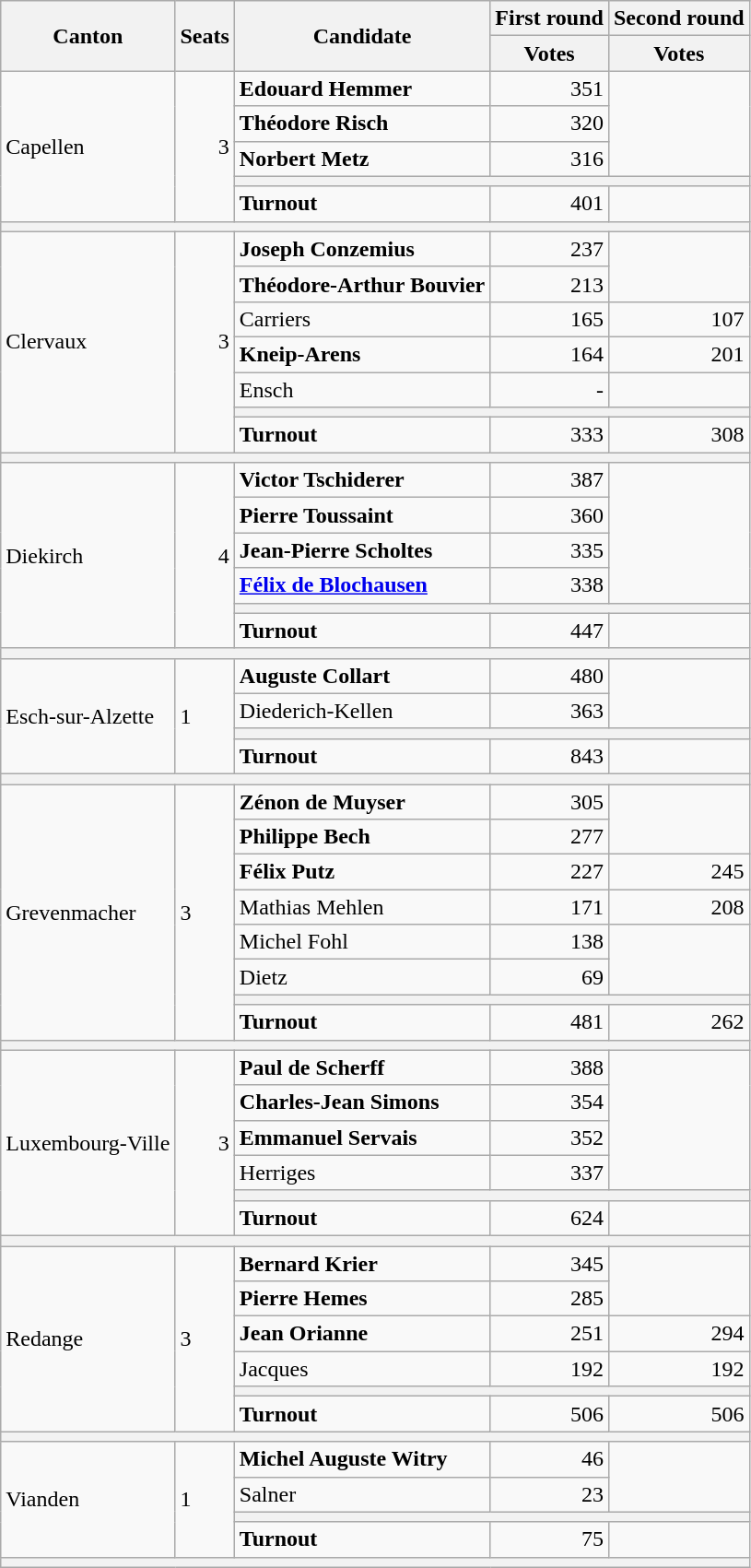<table class=wikitable>
<tr>
<th rowspan=2>Canton</th>
<th rowspan=2>Seats</th>
<th rowspan=2>Candidate</th>
<th>First round</th>
<th>Second round</th>
</tr>
<tr>
<th>Votes</th>
<th>Votes</th>
</tr>
<tr>
<td rowspan="5">Capellen</td>
<td rowspan="5" align="right">3</td>
<td><strong>Edouard Hemmer</strong></td>
<td align=right>351</td>
<td rowspan="3"></td>
</tr>
<tr>
<td><strong>Théodore Risch</strong></td>
<td align=right>320</td>
</tr>
<tr>
<td><strong>Norbert Metz</strong></td>
<td align=right>316</td>
</tr>
<tr>
<th colspan="3"></th>
</tr>
<tr>
<td><strong>Turnout</strong></td>
<td align="right">401</td>
<td></td>
</tr>
<tr>
<th colspan=5></th>
</tr>
<tr>
<td rowspan="7">Clervaux</td>
<td rowspan="7" align="right">3</td>
<td><strong>Joseph Conzemius</strong></td>
<td align=right>237</td>
<td rowspan="2"></td>
</tr>
<tr>
<td><strong>Théodore-Arthur Bouvier</strong></td>
<td align=right>213</td>
</tr>
<tr>
<td>Carriers</td>
<td align=right>165</td>
<td align=right>107</td>
</tr>
<tr>
<td><strong>Kneip-Arens</strong></td>
<td align="right">164</td>
<td align="right">201</td>
</tr>
<tr>
<td>Ensch</td>
<td align="right">-</td>
<td></td>
</tr>
<tr>
<th colspan="3"></th>
</tr>
<tr>
<td><strong>Turnout</strong></td>
<td align=right>333</td>
<td align=right>308</td>
</tr>
<tr>
<th colspan=5></th>
</tr>
<tr>
<td rowspan="6">Diekirch</td>
<td rowspan="6" align="right">4</td>
<td><strong>Victor Tschiderer</strong></td>
<td align=right>387</td>
<td rowspan="4"></td>
</tr>
<tr>
<td><strong>Pierre Toussaint</strong></td>
<td align=right>360</td>
</tr>
<tr>
<td><strong>Jean-Pierre Scholtes</strong></td>
<td align="right">335</td>
</tr>
<tr>
<td><strong><a href='#'>Félix de Blochausen</a></strong></td>
<td align=right>338</td>
</tr>
<tr>
<th colspan=3></th>
</tr>
<tr>
<td><strong>Turnout</strong></td>
<td align=right>447</td>
<td align=right></td>
</tr>
<tr>
<th colspan=5></th>
</tr>
<tr>
<td rowspan="4">Esch-sur-Alzette</td>
<td rowspan="4">1</td>
<td><strong>Auguste Collart</strong></td>
<td align=right>480</td>
<td rowspan="2"></td>
</tr>
<tr>
<td>Diederich-Kellen</td>
<td align=right>363</td>
</tr>
<tr>
<th colspan=3></th>
</tr>
<tr>
<td><strong>Turnout</strong></td>
<td align=right>843</td>
<td align=right></td>
</tr>
<tr>
<th colspan=5></th>
</tr>
<tr>
<td rowspan="8">Grevenmacher</td>
<td rowspan="8">3</td>
<td><strong>Zénon de Muyser</strong></td>
<td align=right>305</td>
<td rowspan="2"></td>
</tr>
<tr>
<td><strong>Philippe Bech</strong></td>
<td align=right>277</td>
</tr>
<tr>
<td><strong>Félix Putz</strong></td>
<td align=right>227</td>
<td align=right>245</td>
</tr>
<tr>
<td>Mathias Mehlen</td>
<td align="right">171</td>
<td align="right">208</td>
</tr>
<tr>
<td>Michel Fohl</td>
<td align="right">138</td>
<td rowspan="2" align="right"></td>
</tr>
<tr>
<td>Dietz</td>
<td align=right>69</td>
</tr>
<tr>
<th colspan=3></th>
</tr>
<tr>
<td><strong>Turnout</strong></td>
<td align=right>481</td>
<td align=right>262</td>
</tr>
<tr>
<th colspan=5></th>
</tr>
<tr>
<td rowspan="6">Luxembourg-Ville</td>
<td rowspan="6" align="right">3</td>
<td><strong>Paul de Scherff</strong></td>
<td align=right>388</td>
<td rowspan="4"></td>
</tr>
<tr>
<td><strong>Charles-Jean Simons</strong></td>
<td align="right">354</td>
</tr>
<tr>
<td><strong>Emmanuel Servais</strong></td>
<td align="right">352</td>
</tr>
<tr>
<td>Herriges</td>
<td align="right">337</td>
</tr>
<tr>
<th colspan="3"></th>
</tr>
<tr>
<td><strong>Turnout</strong></td>
<td align=right>624</td>
<td align=right></td>
</tr>
<tr>
<th colspan=5></th>
</tr>
<tr>
<td rowspan="6">Redange</td>
<td rowspan="6">3</td>
<td><strong>Bernard Krier</strong></td>
<td align=right>345</td>
<td rowspan="2"></td>
</tr>
<tr>
<td><strong>Pierre Hemes</strong></td>
<td align=right>285</td>
</tr>
<tr>
<td><strong>Jean Orianne</strong></td>
<td align=right>251</td>
<td align=right>294</td>
</tr>
<tr>
<td>Jacques</td>
<td align="right">192</td>
<td align=right>192</td>
</tr>
<tr>
<th colspan=3></th>
</tr>
<tr>
<td><strong>Turnout</strong></td>
<td align=right>506</td>
<td align=right>506</td>
</tr>
<tr>
<th colspan=5></th>
</tr>
<tr>
<td rowspan="4">Vianden</td>
<td rowspan="4">1</td>
<td><strong>Michel Auguste Witry</strong></td>
<td align=right>46</td>
<td rowspan="2"></td>
</tr>
<tr>
<td>Salner</td>
<td align=right>23</td>
</tr>
<tr>
<th colspan=3></th>
</tr>
<tr>
<td><strong>Turnout</strong></td>
<td align=right>75</td>
<td align=right></td>
</tr>
<tr>
<th colspan=5></th>
</tr>
</table>
